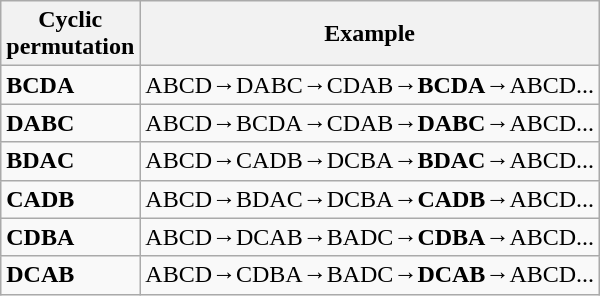<table class="wikitable floatright">
<tr>
<th>Cyclic<br>permutation</th>
<th>Example</th>
</tr>
<tr>
<td><strong>BCDA</strong></td>
<td>ABCD→DABC→CDAB→<strong>BCDA</strong>→ABCD...</td>
</tr>
<tr>
<td><strong>DABC</strong></td>
<td>ABCD→BCDA→CDAB→<strong>DABC</strong>→ABCD...</td>
</tr>
<tr>
<td><strong>BDAC</strong></td>
<td>ABCD→CADB→DCBA→<strong>BDAC</strong>→ABCD...</td>
</tr>
<tr>
<td><strong>CADB</strong></td>
<td>ABCD→BDAC→DCBA→<strong>CADB</strong>→ABCD...</td>
</tr>
<tr>
<td><strong>CDBA</strong></td>
<td>ABCD→DCAB→BADC→<strong>CDBA</strong>→ABCD...</td>
</tr>
<tr>
<td><strong>DCAB</strong></td>
<td>ABCD→CDBA→BADC→<strong>DCAB</strong>→ABCD...</td>
</tr>
</table>
